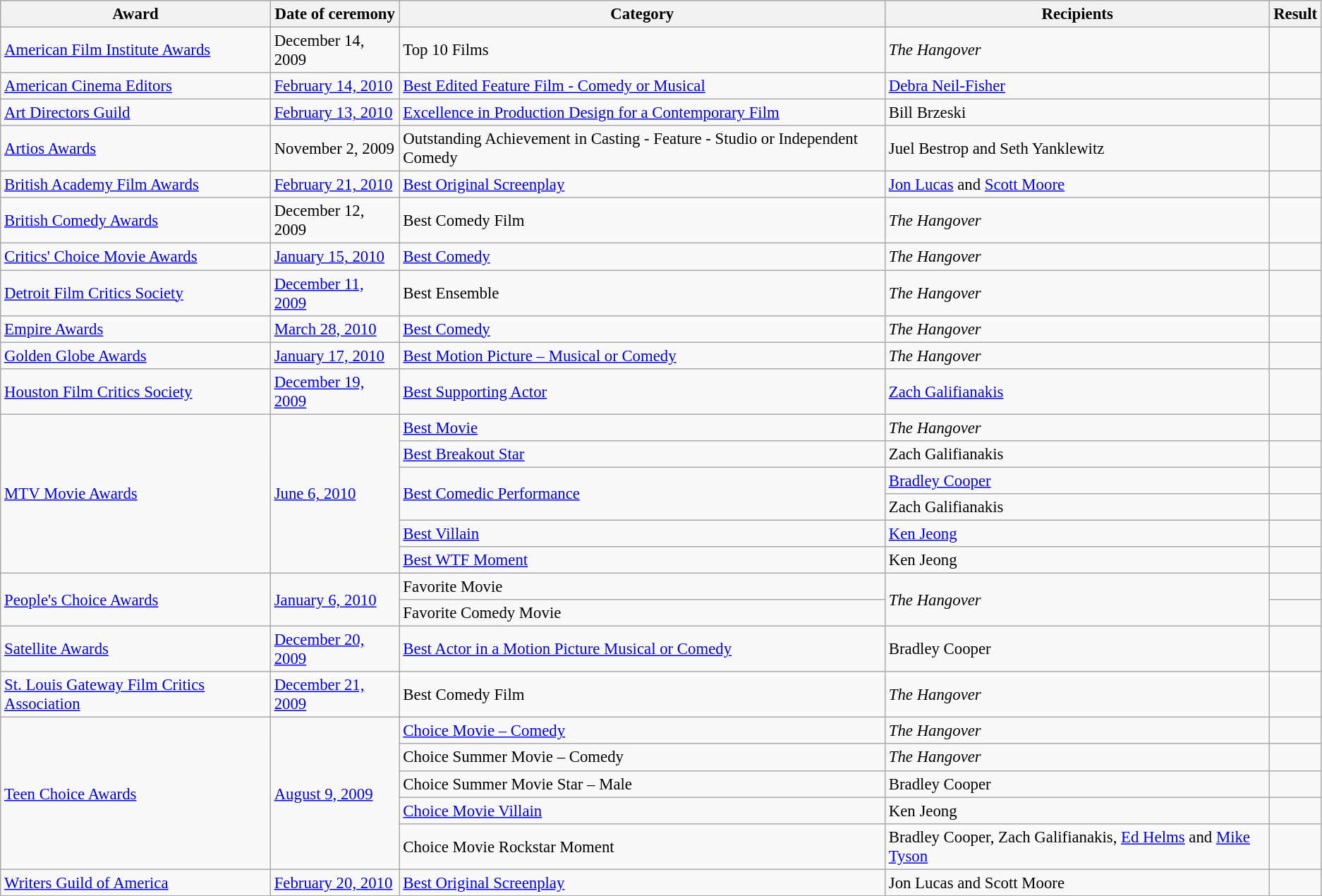<table class="wikitable sortable" style="font-size: 95%;">
<tr>
<th>Award</th>
<th>Date of ceremony</th>
<th>Category</th>
<th>Recipients</th>
<th>Result</th>
</tr>
<tr>
<td><a href='#'>American Film Institute Awards</a></td>
<td>December 14, 2009</td>
<td>Top 10 Films</td>
<td><em>The Hangover</em></td>
<td></td>
</tr>
<tr>
<td><a href='#'>American Cinema Editors</a></td>
<td><a href='#'>February 14, 2010</a></td>
<td><a href='#'>Best Edited Feature Film - Comedy or Musical</a></td>
<td><a href='#'>Debra Neil-Fisher</a></td>
<td></td>
</tr>
<tr>
<td><a href='#'>Art Directors Guild</a></td>
<td><a href='#'>February 13, 2010</a></td>
<td><a href='#'>Excellence in Production Design for a Contemporary Film</a></td>
<td>Bill Brzeski</td>
<td></td>
</tr>
<tr>
<td><a href='#'>Artios Awards</a></td>
<td>November 2, 2009</td>
<td>Outstanding Achievement in Casting - Feature - Studio or Independent Comedy</td>
<td>Juel Bestrop and Seth Yanklewitz</td>
<td></td>
</tr>
<tr>
<td><a href='#'>British Academy Film Awards</a></td>
<td><a href='#'>February 21, 2010</a></td>
<td><a href='#'>Best Original Screenplay</a></td>
<td><a href='#'>Jon Lucas</a> and <a href='#'>Scott Moore</a></td>
<td></td>
</tr>
<tr>
<td><a href='#'>British Comedy Awards</a></td>
<td>December 12, 2009</td>
<td>Best Comedy Film</td>
<td><em>The Hangover</em></td>
<td></td>
</tr>
<tr>
<td><a href='#'>Critics' Choice Movie Awards</a></td>
<td><a href='#'>January 15, 2010</a></td>
<td><a href='#'>Best Comedy</a></td>
<td><em>The Hangover</em></td>
<td></td>
</tr>
<tr>
<td><a href='#'>Detroit Film Critics Society</a></td>
<td><a href='#'>December 11, 2009</a></td>
<td>Best Ensemble</td>
<td><em>The Hangover</em></td>
<td></td>
</tr>
<tr>
<td><a href='#'>Empire Awards</a></td>
<td><a href='#'>March 28, 2010</a></td>
<td><a href='#'>Best Comedy</a></td>
<td><em>The Hangover</em></td>
<td></td>
</tr>
<tr>
<td><a href='#'>Golden Globe Awards</a></td>
<td><a href='#'>January 17, 2010</a></td>
<td><a href='#'>Best Motion Picture – Musical or Comedy</a></td>
<td><em>The Hangover</em></td>
<td></td>
</tr>
<tr>
<td><a href='#'>Houston Film Critics Society</a></td>
<td><a href='#'>December 19, 2009</a></td>
<td><a href='#'>Best Supporting Actor</a></td>
<td><a href='#'>Zach Galifianakis</a></td>
<td></td>
</tr>
<tr>
<td rowspan="6"><a href='#'>MTV Movie Awards</a></td>
<td rowspan="6"><a href='#'>June 6, 2010</a></td>
<td><a href='#'>Best Movie</a></td>
<td><em>The Hangover</em></td>
<td></td>
</tr>
<tr>
<td><a href='#'>Best Breakout Star</a></td>
<td>Zach Galifianakis</td>
<td></td>
</tr>
<tr>
<td rowspan="2"><a href='#'>Best Comedic Performance</a></td>
<td><a href='#'>Bradley Cooper</a></td>
<td></td>
</tr>
<tr>
<td>Zach Galifianakis</td>
<td></td>
</tr>
<tr>
<td><a href='#'>Best Villain</a></td>
<td><a href='#'>Ken Jeong</a></td>
<td></td>
</tr>
<tr>
<td><a href='#'>Best WTF Moment</a></td>
<td>Ken Jeong</td>
<td></td>
</tr>
<tr>
<td rowspan="2"><a href='#'>People's Choice Awards</a></td>
<td rowspan="2"><a href='#'>January 6, 2010</a></td>
<td>Favorite Movie</td>
<td rowspan="2"><em>The Hangover</em></td>
<td></td>
</tr>
<tr>
<td>Favorite Comedy Movie</td>
<td></td>
</tr>
<tr>
<td><a href='#'>Satellite Awards</a></td>
<td><a href='#'>December 20, 2009</a></td>
<td><a href='#'>Best Actor in a Motion Picture Musical or Comedy</a></td>
<td>Bradley Cooper</td>
<td></td>
</tr>
<tr>
<td><a href='#'>St. Louis Gateway Film Critics Association</a></td>
<td><a href='#'>December 21, 2009</a></td>
<td>Best Comedy Film</td>
<td><em>The Hangover</em></td>
<td></td>
</tr>
<tr>
<td rowspan="5"><a href='#'>Teen Choice Awards</a></td>
<td rowspan="5"><a href='#'>August 9, 2009</a></td>
<td><a href='#'>Choice Movie – Comedy</a></td>
<td><em>The Hangover</em></td>
<td></td>
</tr>
<tr>
<td>Choice Summer Movie – Comedy</td>
<td><em>The Hangover</em></td>
<td></td>
</tr>
<tr>
<td>Choice Summer Movie Star – Male</td>
<td>Bradley Cooper</td>
<td></td>
</tr>
<tr>
<td><a href='#'>Choice Movie Villain</a></td>
<td>Ken Jeong</td>
<td></td>
</tr>
<tr>
<td>Choice Movie Rockstar Moment</td>
<td>Bradley Cooper, Zach Galifianakis, <a href='#'>Ed Helms</a> and <a href='#'>Mike Tyson</a></td>
<td></td>
</tr>
<tr>
<td><a href='#'>Writers Guild of America</a></td>
<td><a href='#'>February 20, 2010</a></td>
<td><a href='#'>Best Original Screenplay</a></td>
<td>Jon Lucas and Scott Moore</td>
<td></td>
</tr>
</table>
